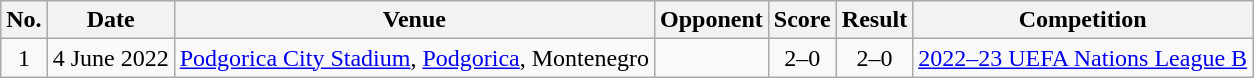<table class="wikitable sortable">
<tr>
<th scope="col">No.</th>
<th scope="col">Date</th>
<th scope="col">Venue</th>
<th scope="col">Opponent</th>
<th scope="col">Score</th>
<th scope="col">Result</th>
<th scope="col">Competition</th>
</tr>
<tr>
<td align="center">1</td>
<td>4 June 2022</td>
<td><a href='#'>Podgorica City Stadium</a>, <a href='#'>Podgorica</a>, Montenegro</td>
<td></td>
<td align="center">2–0</td>
<td align="center">2–0</td>
<td><a href='#'>2022–23 UEFA Nations League B</a></td>
</tr>
</table>
